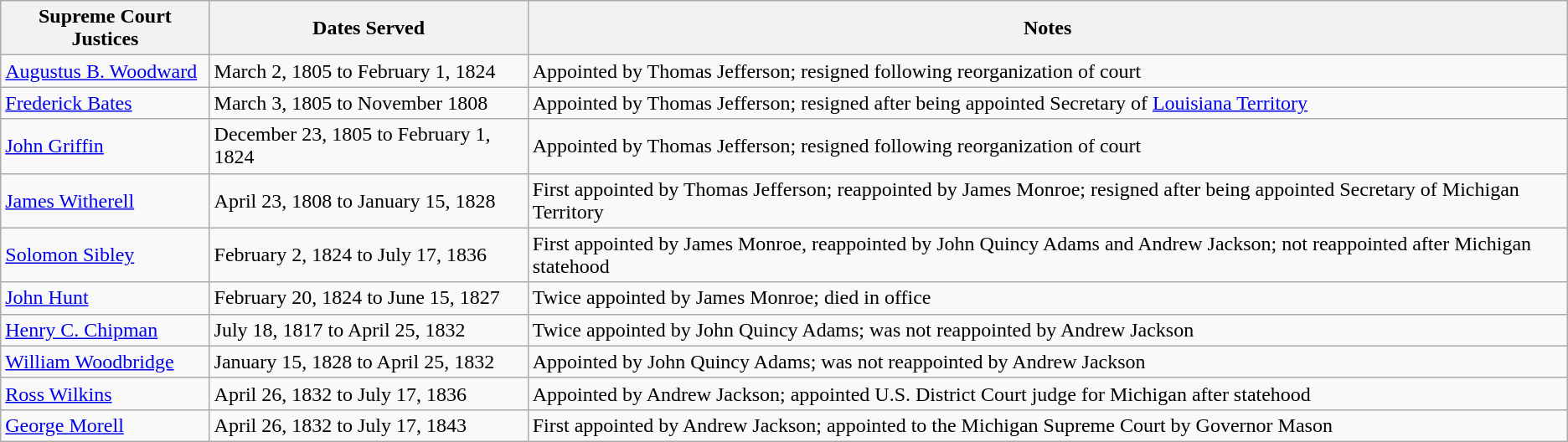<table class="wikitable">
<tr align=center>
<th>Supreme Court Justices</th>
<th>Dates Served</th>
<th>Notes</th>
</tr>
<tr>
<td><a href='#'>Augustus B. Woodward</a></td>
<td>March 2, 1805 to February 1, 1824</td>
<td>Appointed by Thomas Jefferson; resigned following reorganization of court</td>
</tr>
<tr>
<td><a href='#'>Frederick Bates</a></td>
<td>March 3, 1805 to November 1808</td>
<td>Appointed by Thomas Jefferson; resigned after being appointed Secretary of <a href='#'>Louisiana Territory</a></td>
</tr>
<tr>
<td><a href='#'>John Griffin</a></td>
<td>December 23, 1805 to February 1, 1824</td>
<td>Appointed by Thomas Jefferson; resigned following reorganization of court</td>
</tr>
<tr>
<td><a href='#'>James Witherell</a></td>
<td>April 23, 1808 to January 15, 1828</td>
<td>First appointed by Thomas Jefferson; reappointed by James Monroe; resigned after being appointed Secretary of Michigan Territory</td>
</tr>
<tr>
<td><a href='#'>Solomon Sibley</a></td>
<td>February 2, 1824 to July 17, 1836</td>
<td>First appointed by James Monroe, reappointed by John Quincy Adams and Andrew Jackson; not reappointed after Michigan statehood</td>
</tr>
<tr>
<td><a href='#'>John Hunt</a></td>
<td>February 20, 1824 to June 15, 1827</td>
<td>Twice appointed by James Monroe; died in office</td>
</tr>
<tr>
<td><a href='#'>Henry C. Chipman</a></td>
<td>July 18, 1817 to April 25, 1832</td>
<td>Twice appointed by John Quincy Adams; was not reappointed by Andrew Jackson</td>
</tr>
<tr>
<td><a href='#'>William Woodbridge</a></td>
<td>January 15, 1828 to April 25, 1832</td>
<td>Appointed by John Quincy Adams; was not reappointed by Andrew Jackson</td>
</tr>
<tr>
<td><a href='#'>Ross Wilkins</a></td>
<td>April 26, 1832 to July 17, 1836</td>
<td>Appointed by Andrew Jackson; appointed U.S. District Court judge for Michigan after statehood</td>
</tr>
<tr>
<td><a href='#'>George Morell</a></td>
<td>April 26, 1832 to July 17, 1843</td>
<td>First appointed by Andrew Jackson; appointed to the Michigan Supreme Court by Governor Mason</td>
</tr>
</table>
